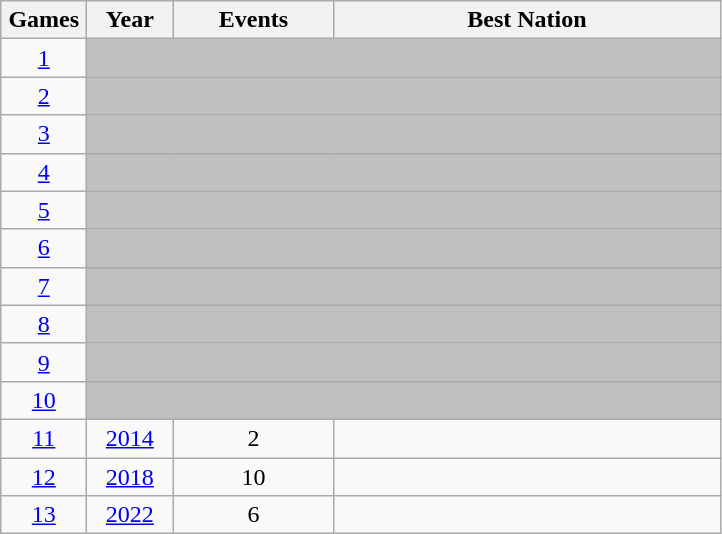<table class=wikitable>
<tr>
<th width=50>Games</th>
<th width=50>Year</th>
<th width=100>Events</th>
<th width=250>Best Nation</th>
</tr>
<tr>
<td align=center><a href='#'>1</a></td>
<td colspan=4 bgcolor=silver></td>
</tr>
<tr>
<td align=center><a href='#'>2</a></td>
<td colspan=4 bgcolor=silver></td>
</tr>
<tr>
<td align=center><a href='#'>3</a></td>
<td colspan=4 bgcolor=silver></td>
</tr>
<tr>
<td align=center><a href='#'>4</a></td>
<td colspan=4 bgcolor=silver></td>
</tr>
<tr>
<td align=center><a href='#'>5</a></td>
<td colspan=4 bgcolor=silver></td>
</tr>
<tr>
<td align=center><a href='#'>6</a></td>
<td colspan=4 bgcolor=silver></td>
</tr>
<tr>
<td align=center><a href='#'>7</a></td>
<td colspan=4 bgcolor=silver></td>
</tr>
<tr>
<td align=center><a href='#'>8</a></td>
<td colspan=4 bgcolor=silver></td>
</tr>
<tr>
<td align=center><a href='#'>9</a></td>
<td colspan=4 bgcolor=silver></td>
</tr>
<tr>
<td align=center><a href='#'>10</a></td>
<td colspan=4 bgcolor=silver></td>
</tr>
<tr>
<td align=center><a href='#'>11</a></td>
<td align=center><a href='#'>2014</a></td>
<td align=center>2</td>
<td></td>
</tr>
<tr>
<td align=center><a href='#'>12</a></td>
<td align=center><a href='#'>2018</a></td>
<td align=center>10</td>
<td></td>
</tr>
<tr>
<td align=center><a href='#'>13</a></td>
<td align=center><a href='#'>2022</a></td>
<td align=center>6</td>
<td></td>
</tr>
</table>
